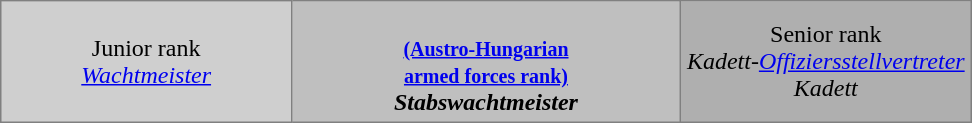<table class="toccolours" border="1" cellpadding="4" cellspacing="0" style="border-collapse: collapse; margin: 0.5em auto; clear: both;">
<tr>
<td width="30%" align="center" style="background:#cfcfcf;">Junior rank<br><em><a href='#'>Wachtmeister</a></em></td>
<td width="40%" align="center" style="background:#bfbfbf;"><br><strong><a href='#'><small>(Austro-Hungarian<br>armed forces rank)</small></a></strong><br><strong><em>Stabswachtmeister</em></strong></td>
<td width="30%" align="center" style="background:#afafaf;">Senior rank<br><em>Kadett-<a href='#'>Offiziersstellvertreter</a></em><br><em>Kadett</em></td>
</tr>
</table>
